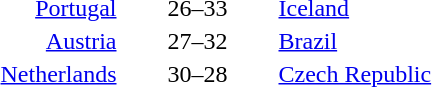<table style="text-align:center">
<tr>
<th width=200></th>
<th width=100></th>
<th width=200></th>
</tr>
<tr>
<td align=right><a href='#'>Portugal</a> </td>
<td>26–33</td>
<td align=left> <a href='#'>Iceland</a></td>
</tr>
<tr>
<td align=right><a href='#'>Austria</a> </td>
<td>27–32</td>
<td align=left> <a href='#'>Brazil</a></td>
</tr>
<tr>
<td align=right><a href='#'>Netherlands</a> </td>
<td>30–28</td>
<td align=left> <a href='#'>Czech Republic</a></td>
</tr>
</table>
